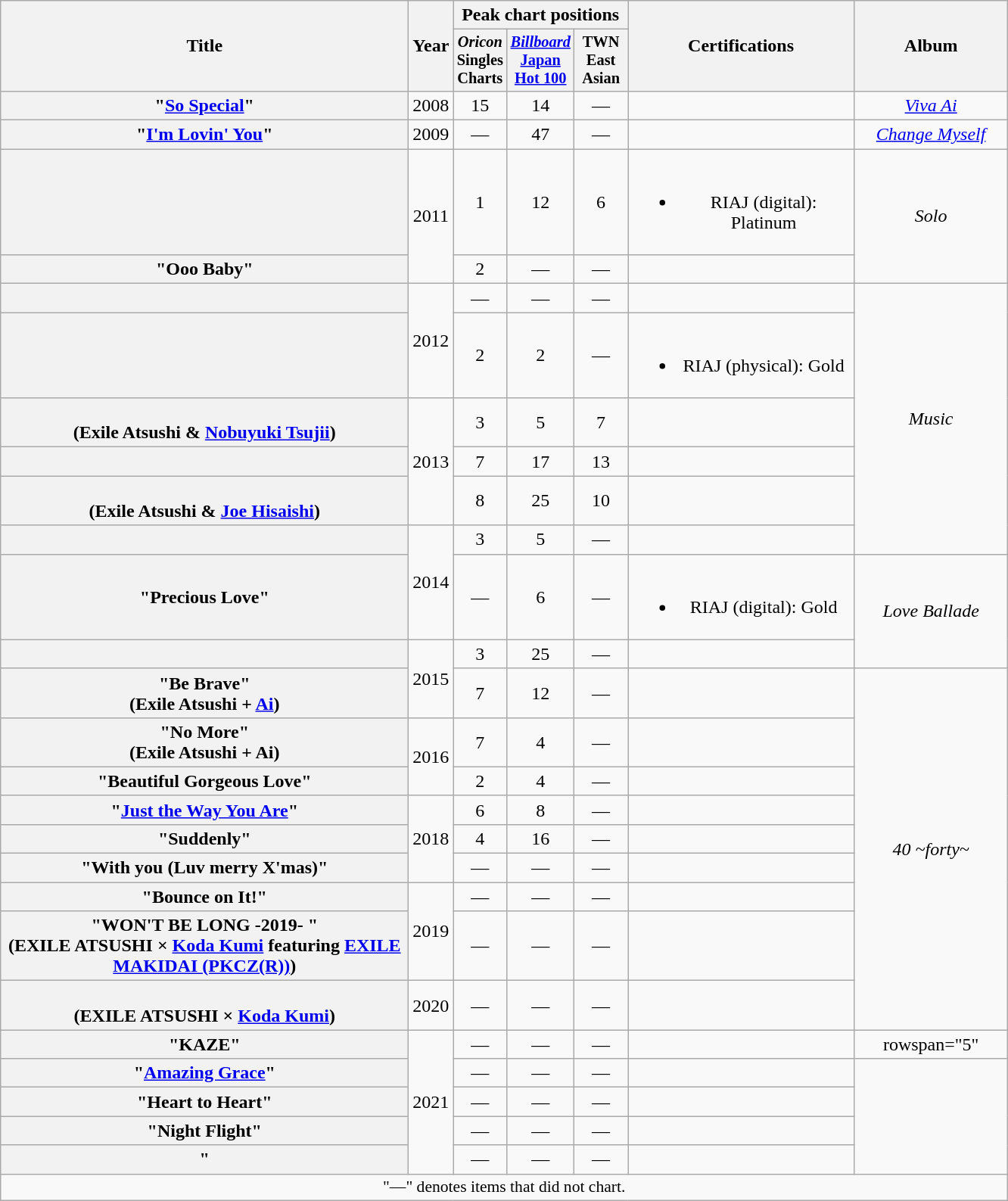<table class="wikitable plainrowheaders" style="text-align:center;">
<tr>
<th scope="col" rowspan="2" style="width:22em;">Title</th>
<th scope="col" rowspan="2" style="width:2em;">Year</th>
<th scope="col" colspan="3">Peak chart positions</th>
<th scope="col" rowspan="2" style="width:12em;">Certifications</th>
<th scope="col" rowspan="2" style="width:8em;">Album</th>
</tr>
<tr>
<th style="width:3em;font-size:85%"><em>Oricon</em> Singles Charts<br></th>
<th style="width:3em;font-size:85%"><em><a href='#'>Billboard</a></em> <a href='#'>Japan Hot 100</a><br></th>
<th style="width:3em;font-size:85%">TWN East Asian<br></th>
</tr>
<tr>
<th scope="row">"<a href='#'>So Special</a>"<br></th>
<td>2008</td>
<td>15</td>
<td>14</td>
<td>—</td>
<td></td>
<td><em><a href='#'>Viva Ai</a></em></td>
</tr>
<tr>
<th scope="row">"<a href='#'>I'm Lovin' You</a>"<br></th>
<td>2009</td>
<td>—</td>
<td>47</td>
<td>—</td>
<td></td>
<td><em><a href='#'>Change Myself</a></em></td>
</tr>
<tr>
<th scope="row"></th>
<td rowspan="2">2011</td>
<td>1</td>
<td>12</td>
<td>6</td>
<td><br><ul><li>RIAJ <span>(digital)</span>: Platinum</li></ul></td>
<td rowspan="2"><em>Solo</em></td>
</tr>
<tr>
<th scope="row">"Ooo Baby"</th>
<td>2</td>
<td>—</td>
<td>—</td>
<td></td>
</tr>
<tr>
<th scope="row"></th>
<td rowspan="2">2012</td>
<td>—</td>
<td>—</td>
<td>—</td>
<td></td>
<td rowspan="6"><em>Music</em></td>
</tr>
<tr>
<th scope="row"></th>
<td>2</td>
<td>2</td>
<td>—</td>
<td><br><ul><li>RIAJ <span>(physical)</span>: Gold</li></ul></td>
</tr>
<tr>
<th scope="row"><br><span>(Exile Atsushi & <a href='#'>Nobuyuki Tsujii</a>)</span></th>
<td rowspan="3">2013</td>
<td>3</td>
<td>5</td>
<td>7</td>
<td></td>
</tr>
<tr>
<th scope="row"></th>
<td>7</td>
<td>17</td>
<td>13</td>
<td></td>
</tr>
<tr>
<th scope="row"><br><span>(Exile Atsushi & <a href='#'>Joe Hisaishi</a>)</span></th>
<td>8</td>
<td>25</td>
<td>10</td>
<td></td>
</tr>
<tr>
<th scope="row"></th>
<td rowspan="2">2014</td>
<td>3</td>
<td>5</td>
<td>—</td>
<td></td>
</tr>
<tr>
<th scope="row">"Precious Love"</th>
<td>—</td>
<td>6</td>
<td>—</td>
<td><br><ul><li>RIAJ <span>(digital)</span>: Gold</li></ul></td>
<td rowspan="2"><em>Love Ballade</em></td>
</tr>
<tr>
<th scope="row"></th>
<td rowspan="2">2015</td>
<td>3</td>
<td>25</td>
<td>—</td>
<td></td>
</tr>
<tr>
<th scope="row">"Be Brave"<br><span>(Exile Atsushi + <a href='#'>Ai</a>)</span></th>
<td>7</td>
<td>12</td>
<td>—</td>
<td></td>
<td rowspan="9"><em>40 ~forty~</em></td>
</tr>
<tr>
<th scope="row">"No More"<br><span>(Exile Atsushi + Ai)</span></th>
<td rowspan="2">2016</td>
<td>7</td>
<td>4</td>
<td>—</td>
<td></td>
</tr>
<tr>
<th scope="row">"Beautiful Gorgeous Love"</th>
<td>2</td>
<td>4</td>
<td>—</td>
</tr>
<tr>
<th scope="row">"<a href='#'>Just the Way You Are</a>"</th>
<td rowspan="3">2018</td>
<td>6</td>
<td>8</td>
<td>—</td>
<td></td>
</tr>
<tr>
<th scope="row">"Suddenly"</th>
<td>4</td>
<td>16</td>
<td>—</td>
<td></td>
</tr>
<tr>
<th scope="row">"With you (Luv merry X'mas)"</th>
<td>—</td>
<td>—</td>
<td>—</td>
<td></td>
</tr>
<tr>
<th scope="row">"Bounce on It!"</th>
<td rowspan="2">2019</td>
<td>—</td>
<td>—</td>
<td>—</td>
<td></td>
</tr>
<tr>
<th scope="row">"WON'T BE LONG -2019- "<br><span>(EXILE ATSUSHI × <a href='#'>Koda Kumi</a> featuring <a href='#'>EXILE MAKIDAI (PKCZ(R))</a>)</span></th>
<td>—</td>
<td>—</td>
<td>—</td>
<td></td>
</tr>
<tr>
<th scope="row"> <br><span>(EXILE ATSUSHI × <a href='#'>Koda Kumi</a>)</span></th>
<td rowspan="1">2020</td>
<td>—</td>
<td>—</td>
<td>—</td>
<td></td>
</tr>
<tr>
<th scope="row">"KAZE"</th>
<td rowspan="5">2021</td>
<td>—</td>
<td>—</td>
<td>—</td>
<td></td>
<td>rowspan="5"</td>
</tr>
<tr>
<th scope="row">"<a href='#'>Amazing Grace</a>"</th>
<td>—</td>
<td>—</td>
<td>—</td>
<td></td>
</tr>
<tr>
<th scope="row">"Heart to Heart"</th>
<td>—</td>
<td>—</td>
<td>—</td>
<td></td>
</tr>
<tr>
<th scope="row">"Night Flight"</th>
<td>—</td>
<td>—</td>
<td>—</td>
<td></td>
</tr>
<tr>
<th scope="row">"</th>
<td>—</td>
<td>—</td>
<td>—</td>
<td></td>
</tr>
<tr>
<td colspan="12" align="center" style="font-size:90%;">"—" denotes items that did not chart.</td>
</tr>
</table>
